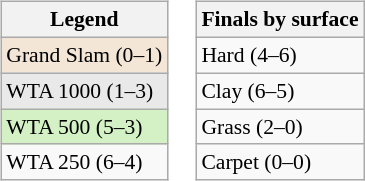<table>
<tr valign=top>
<td><br><table class=wikitable style="font-size:90%">
<tr>
<th>Legend</th>
</tr>
<tr>
<td bgcolor=f3e6d7>Grand Slam (0–1)</td>
</tr>
<tr>
<td bgcolor=e9e9e9>WTA 1000 (1–3)</td>
</tr>
<tr>
<td bgcolor=d4f1c5>WTA 500 (5–3)</td>
</tr>
<tr>
<td>WTA 250 (6–4)</td>
</tr>
</table>
</td>
<td><br><table class=wikitable style="font-size:90%">
<tr>
<th>Finals by surface</th>
</tr>
<tr>
<td>Hard (4–6)</td>
</tr>
<tr>
<td>Clay (6–5)</td>
</tr>
<tr>
<td>Grass (2–0)</td>
</tr>
<tr>
<td>Carpet (0–0)</td>
</tr>
</table>
</td>
</tr>
</table>
